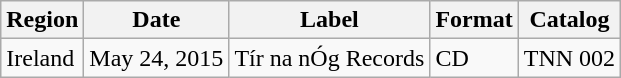<table class="wikitable">
<tr>
<th>Region</th>
<th>Date</th>
<th>Label</th>
<th>Format</th>
<th>Catalog</th>
</tr>
<tr>
<td>Ireland</td>
<td>May 24, 2015</td>
<td>Tír na nÓg Records</td>
<td>CD</td>
<td>TNN 002</td>
</tr>
</table>
